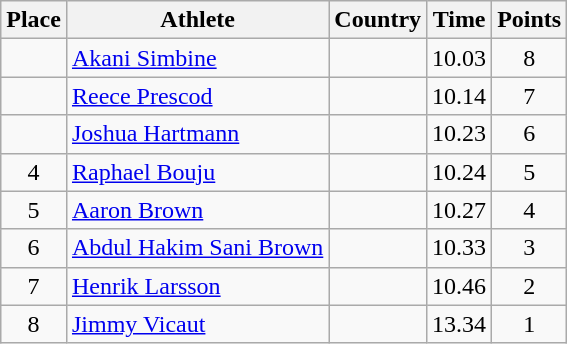<table class="wikitable">
<tr>
<th>Place</th>
<th>Athlete</th>
<th>Country</th>
<th>Time</th>
<th>Points</th>
</tr>
<tr>
<td align=center></td>
<td><a href='#'>Akani Simbine</a></td>
<td></td>
<td>10.03</td>
<td align=center>8</td>
</tr>
<tr>
<td align=center></td>
<td><a href='#'>Reece Prescod</a></td>
<td></td>
<td>10.14</td>
<td align=center>7</td>
</tr>
<tr>
<td align=center></td>
<td><a href='#'>Joshua Hartmann</a></td>
<td></td>
<td>10.23</td>
<td align=center>6</td>
</tr>
<tr>
<td align=center>4</td>
<td><a href='#'>Raphael Bouju</a></td>
<td></td>
<td>10.24</td>
<td align=center>5</td>
</tr>
<tr>
<td align=center>5</td>
<td><a href='#'>Aaron Brown</a></td>
<td></td>
<td>10.27</td>
<td align=center>4</td>
</tr>
<tr>
<td align=center>6</td>
<td><a href='#'>Abdul Hakim Sani Brown</a></td>
<td></td>
<td>10.33</td>
<td align=center>3</td>
</tr>
<tr>
<td align=center>7</td>
<td><a href='#'>Henrik Larsson</a></td>
<td></td>
<td>10.46</td>
<td align=center>2</td>
</tr>
<tr>
<td align=center>8</td>
<td><a href='#'>Jimmy Vicaut</a></td>
<td></td>
<td>13.34</td>
<td align=center>1</td>
</tr>
</table>
